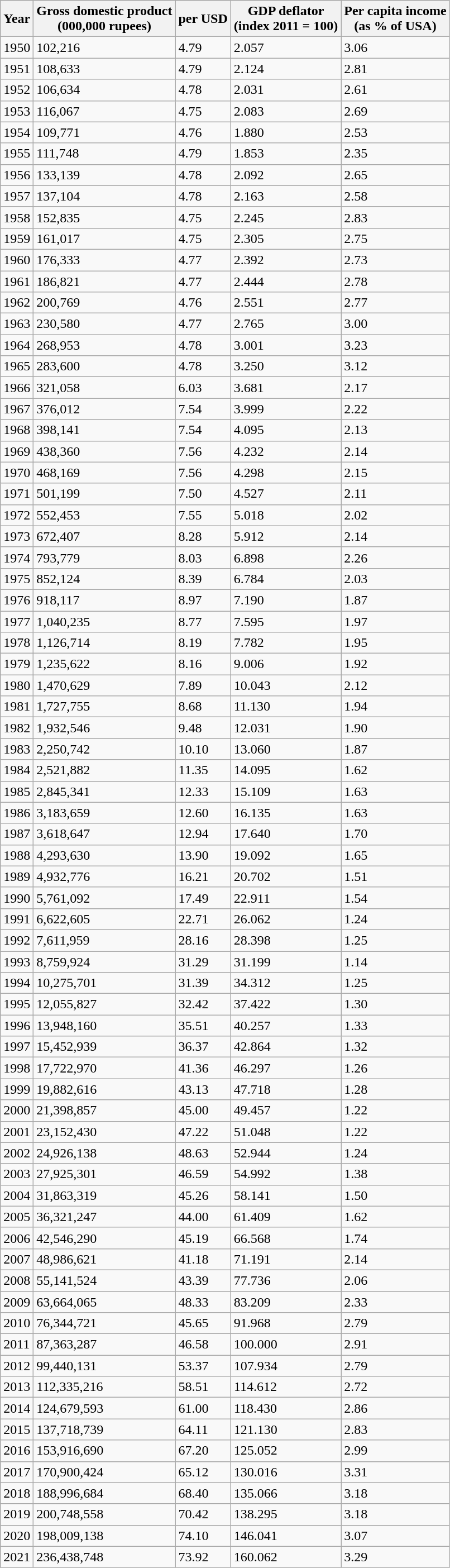<table class="wikitable">
<tr>
<th>Year</th>
<th>Gross domestic product <br>(000,000 rupees)</th>
<th> per USD</th>
<th>GDP deflator<br>(index 2011 = 100)</th>
<th>Per capita income<br>(as % of USA)</th>
</tr>
<tr>
<td>1950</td>
<td>102,216</td>
<td>4.79</td>
<td>2.057</td>
<td>3.06</td>
</tr>
<tr>
<td>1951</td>
<td>108,633</td>
<td>4.79</td>
<td>2.124</td>
<td>2.81</td>
</tr>
<tr>
<td>1952</td>
<td>106,634</td>
<td>4.78</td>
<td>2.031</td>
<td>2.61</td>
</tr>
<tr>
<td>1953</td>
<td>116,067</td>
<td>4.75</td>
<td>2.083</td>
<td>2.69</td>
</tr>
<tr>
<td>1954</td>
<td>109,771</td>
<td>4.76</td>
<td>1.880</td>
<td>2.53</td>
</tr>
<tr>
<td>1955</td>
<td>111,748</td>
<td>4.79</td>
<td>1.853</td>
<td>2.35</td>
</tr>
<tr>
<td>1956</td>
<td>133,139</td>
<td>4.78</td>
<td>2.092</td>
<td>2.65</td>
</tr>
<tr>
<td>1957</td>
<td>137,104</td>
<td>4.78</td>
<td>2.163</td>
<td>2.58</td>
</tr>
<tr>
<td>1958</td>
<td>152,835</td>
<td>4.75</td>
<td>2.245</td>
<td>2.83</td>
</tr>
<tr>
<td>1959</td>
<td>161,017</td>
<td>4.75</td>
<td>2.305</td>
<td>2.75</td>
</tr>
<tr>
<td>1960</td>
<td>176,333</td>
<td>4.77</td>
<td>2.392</td>
<td>2.73</td>
</tr>
<tr>
<td>1961</td>
<td>186,821</td>
<td>4.77</td>
<td>2.444</td>
<td>2.78</td>
</tr>
<tr>
<td>1962</td>
<td>200,769</td>
<td>4.76</td>
<td>2.551</td>
<td>2.77</td>
</tr>
<tr>
<td>1963</td>
<td>230,580</td>
<td>4.77</td>
<td>2.765</td>
<td>3.00</td>
</tr>
<tr>
<td>1964</td>
<td>268,953</td>
<td>4.78</td>
<td>3.001</td>
<td>3.23</td>
</tr>
<tr>
<td>1965</td>
<td>283,600</td>
<td>4.78</td>
<td>3.250</td>
<td>3.12</td>
</tr>
<tr>
<td>1966</td>
<td>321,058</td>
<td>6.03</td>
<td>3.681</td>
<td>2.17</td>
</tr>
<tr>
<td>1967</td>
<td>376,012</td>
<td>7.54</td>
<td>3.999</td>
<td>2.22</td>
</tr>
<tr>
<td>1968</td>
<td>398,141</td>
<td>7.54</td>
<td>4.095</td>
<td>2.13</td>
</tr>
<tr>
<td>1969</td>
<td>438,360</td>
<td>7.56</td>
<td>4.232</td>
<td>2.14</td>
</tr>
<tr>
<td>1970</td>
<td>468,169</td>
<td>7.56</td>
<td>4.298</td>
<td>2.15</td>
</tr>
<tr>
<td>1971</td>
<td>501,199</td>
<td>7.50</td>
<td>4.527</td>
<td>2.11</td>
</tr>
<tr>
<td>1972</td>
<td>552,453</td>
<td>7.55</td>
<td>5.018</td>
<td>2.02</td>
</tr>
<tr>
<td>1973</td>
<td>672,407</td>
<td>8.28</td>
<td>5.912</td>
<td>2.14</td>
</tr>
<tr>
<td>1974</td>
<td>793,779</td>
<td>8.03</td>
<td>6.898</td>
<td>2.26</td>
</tr>
<tr>
<td>1975</td>
<td>852,124</td>
<td>8.39</td>
<td>6.784</td>
<td>2.03</td>
</tr>
<tr>
<td>1976</td>
<td>918,117</td>
<td>8.97</td>
<td>7.190</td>
<td>1.87</td>
</tr>
<tr>
<td>1977</td>
<td>1,040,235</td>
<td>8.77</td>
<td>7.595</td>
<td>1.97</td>
</tr>
<tr>
<td>1978</td>
<td>1,126,714</td>
<td>8.19</td>
<td>7.782</td>
<td>1.95</td>
</tr>
<tr>
<td>1979</td>
<td>1,235,622</td>
<td>8.16</td>
<td>9.006</td>
<td>1.92</td>
</tr>
<tr>
<td>1980</td>
<td>1,470,629</td>
<td>7.89</td>
<td>10.043</td>
<td>2.12</td>
</tr>
<tr>
<td>1981</td>
<td>1,727,755</td>
<td>8.68</td>
<td>11.130</td>
<td>1.94</td>
</tr>
<tr>
<td>1982</td>
<td>1,932,546</td>
<td>9.48</td>
<td>12.031</td>
<td>1.90</td>
</tr>
<tr>
<td>1983</td>
<td>2,250,742</td>
<td>10.10</td>
<td>13.060</td>
<td>1.87</td>
</tr>
<tr>
<td>1984</td>
<td>2,521,882</td>
<td>11.35</td>
<td>14.095</td>
<td>1.62</td>
</tr>
<tr>
<td>1985</td>
<td>2,845,341</td>
<td>12.33</td>
<td>15.109</td>
<td>1.63</td>
</tr>
<tr>
<td>1986</td>
<td>3,183,659</td>
<td>12.60</td>
<td>16.135</td>
<td>1.63</td>
</tr>
<tr>
<td>1987</td>
<td>3,618,647</td>
<td>12.94</td>
<td>17.640</td>
<td>1.70</td>
</tr>
<tr>
<td>1988</td>
<td>4,293,630</td>
<td>13.90</td>
<td>19.092</td>
<td>1.65</td>
</tr>
<tr>
<td>1989</td>
<td>4,932,776</td>
<td>16.21</td>
<td>20.702</td>
<td>1.51</td>
</tr>
<tr>
<td>1990</td>
<td>5,761,092</td>
<td>17.49</td>
<td>22.911</td>
<td>1.54</td>
</tr>
<tr>
<td>1991</td>
<td>6,622,605</td>
<td>22.71</td>
<td>26.062</td>
<td>1.24</td>
</tr>
<tr>
<td>1992</td>
<td>7,611,959</td>
<td>28.16</td>
<td>28.398</td>
<td>1.25</td>
</tr>
<tr>
<td>1993</td>
<td>8,759,924</td>
<td>31.29</td>
<td>31.199</td>
<td>1.14</td>
</tr>
<tr>
<td>1994</td>
<td>10,275,701</td>
<td>31.39</td>
<td>34.312</td>
<td>1.25</td>
</tr>
<tr>
<td>1995</td>
<td>12,055,827</td>
<td>32.42</td>
<td>37.422</td>
<td>1.30</td>
</tr>
<tr>
<td>1996</td>
<td>13,948,160</td>
<td>35.51</td>
<td>40.257</td>
<td>1.33</td>
</tr>
<tr>
<td>1997</td>
<td>15,452,939</td>
<td>36.37</td>
<td>42.864</td>
<td>1.32</td>
</tr>
<tr>
<td>1998</td>
<td>17,722,970</td>
<td>41.36</td>
<td>46.297</td>
<td>1.26</td>
</tr>
<tr>
<td>1999</td>
<td>19,882,616</td>
<td>43.13</td>
<td>47.718</td>
<td>1.28</td>
</tr>
<tr>
<td>2000</td>
<td>21,398,857</td>
<td>45.00</td>
<td>49.457</td>
<td>1.22</td>
</tr>
<tr>
<td>2001</td>
<td>23,152,430</td>
<td>47.22</td>
<td>51.048</td>
<td>1.22</td>
</tr>
<tr>
<td>2002</td>
<td>24,926,138</td>
<td>48.63</td>
<td>52.944</td>
<td>1.24</td>
</tr>
<tr>
<td>2003</td>
<td>27,925,301</td>
<td>46.59</td>
<td>54.992</td>
<td>1.38</td>
</tr>
<tr>
<td>2004</td>
<td>31,863,319</td>
<td>45.26</td>
<td>58.141</td>
<td>1.50</td>
</tr>
<tr>
<td>2005</td>
<td>36,321,247</td>
<td>44.00</td>
<td>61.409</td>
<td>1.62</td>
</tr>
<tr>
<td>2006</td>
<td>42,546,290</td>
<td>45.19</td>
<td>66.568</td>
<td>1.74</td>
</tr>
<tr>
<td>2007</td>
<td>48,986,621</td>
<td>41.18</td>
<td>71.191</td>
<td>2.14</td>
</tr>
<tr>
<td>2008</td>
<td>55,141,524</td>
<td>43.39</td>
<td>77.736</td>
<td>2.06</td>
</tr>
<tr>
<td>2009</td>
<td>63,664,065</td>
<td>48.33</td>
<td>83.209</td>
<td>2.33</td>
</tr>
<tr>
<td>2010</td>
<td>76,344,721</td>
<td>45.65</td>
<td>91.968</td>
<td>2.79</td>
</tr>
<tr>
<td>2011</td>
<td>87,363,287</td>
<td>46.58</td>
<td>100.000</td>
<td>2.91</td>
</tr>
<tr>
<td>2012</td>
<td>99,440,131</td>
<td>53.37</td>
<td>107.934</td>
<td>2.79</td>
</tr>
<tr>
<td>2013</td>
<td>112,335,216</td>
<td>58.51</td>
<td>114.612</td>
<td>2.72</td>
</tr>
<tr>
<td>2014</td>
<td>124,679,593</td>
<td>61.00</td>
<td>118.430</td>
<td>2.86</td>
</tr>
<tr>
<td>2015</td>
<td>137,718,739</td>
<td>64.11</td>
<td>121.130</td>
<td>2.83</td>
</tr>
<tr>
<td>2016</td>
<td>153,916,690</td>
<td>67.20</td>
<td>125.052</td>
<td>2.99</td>
</tr>
<tr>
<td>2017</td>
<td>170,900,424</td>
<td>65.12</td>
<td>130.016</td>
<td>3.31</td>
</tr>
<tr>
<td>2018</td>
<td>188,996,684</td>
<td>68.40</td>
<td>135.066</td>
<td>3.18</td>
</tr>
<tr>
<td>2019</td>
<td>200,748,558</td>
<td>70.42</td>
<td>138.295</td>
<td>3.18</td>
</tr>
<tr>
<td>2020</td>
<td>198,009,138</td>
<td>74.10</td>
<td>146.041</td>
<td>3.07</td>
</tr>
<tr>
<td>2021</td>
<td>236,438,748</td>
<td>73.92</td>
<td>160.062</td>
<td>3.29</td>
</tr>
</table>
